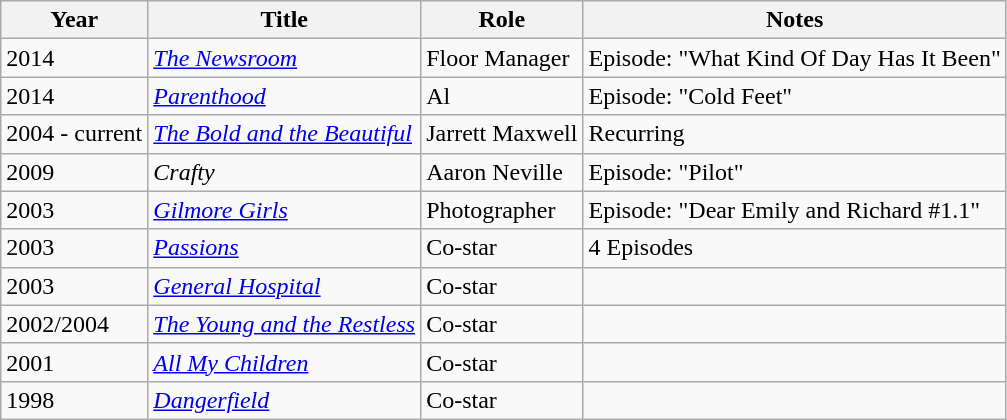<table class="wikitable sortable">
<tr>
<th>Year</th>
<th>Title</th>
<th>Role</th>
<th>Notes</th>
</tr>
<tr>
<td>2014</td>
<td><em><a href='#'>The Newsroom</a></em></td>
<td>Floor Manager</td>
<td>Episode: "What Kind Of Day Has It Been"</td>
</tr>
<tr>
<td>2014</td>
<td><em><a href='#'>Parenthood</a></em></td>
<td>Al</td>
<td>Episode: "Cold Feet"</td>
</tr>
<tr>
<td>2004 - current</td>
<td><em><a href='#'>The Bold and the Beautiful</a></em></td>
<td>Jarrett Maxwell</td>
<td>Recurring</td>
</tr>
<tr>
<td>2009</td>
<td><em>Crafty</em></td>
<td>Aaron Neville</td>
<td>Episode: "Pilot"</td>
</tr>
<tr>
<td>2003</td>
<td><em><a href='#'>Gilmore Girls</a></em></td>
<td>Photographer</td>
<td>Episode: "Dear Emily and Richard #1.1"</td>
</tr>
<tr>
<td>2003</td>
<td><em><a href='#'>Passions</a></em></td>
<td>Co-star</td>
<td>4 Episodes</td>
</tr>
<tr>
<td>2003</td>
<td><em><a href='#'>General Hospital</a></em></td>
<td>Co-star</td>
<td></td>
</tr>
<tr>
<td>2002/2004</td>
<td><em><a href='#'>The Young and the Restless</a></em></td>
<td>Co-star</td>
<td></td>
</tr>
<tr>
<td>2001</td>
<td><em><a href='#'>All My Children</a></em></td>
<td>Co-star</td>
<td></td>
</tr>
<tr>
<td>1998</td>
<td><em><a href='#'>Dangerfield</a></em></td>
<td>Co-star</td>
<td></td>
</tr>
</table>
